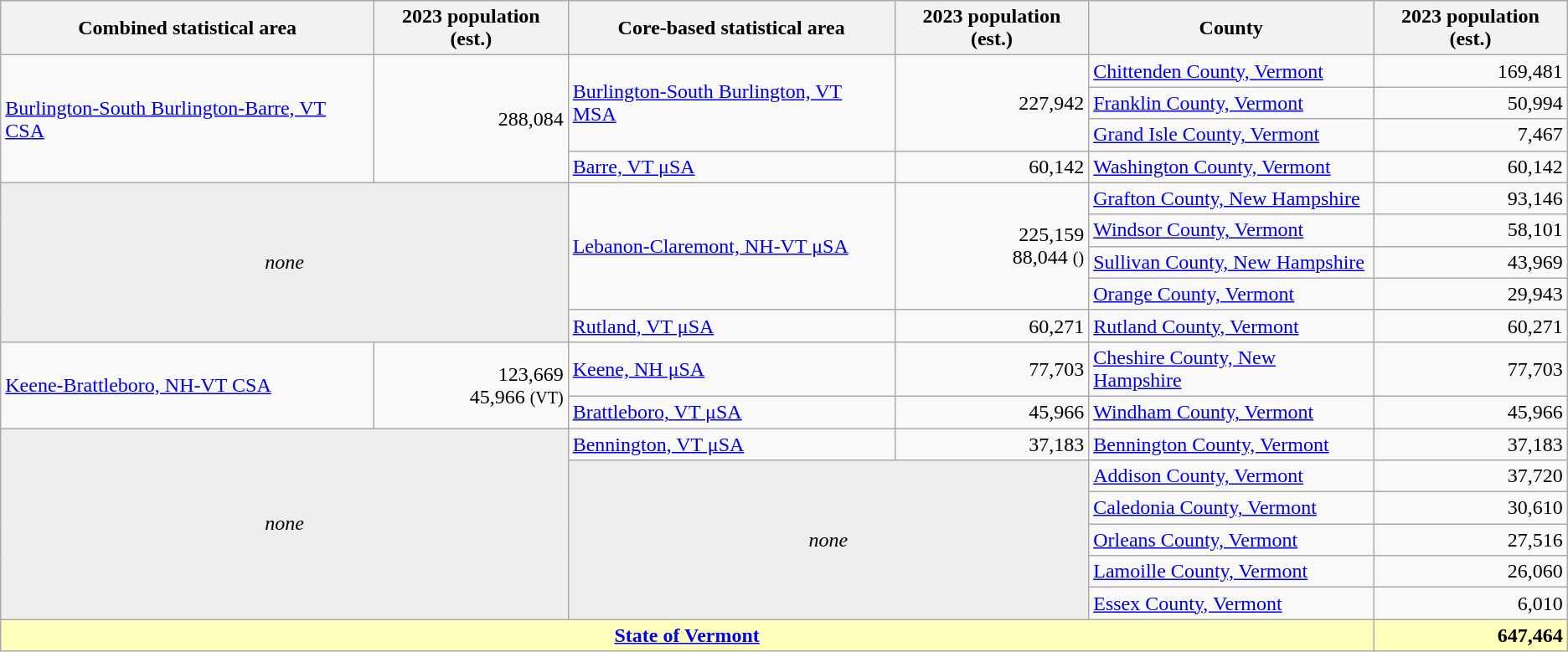<table class=wikitable>
<tr>
<th>Combined statistical area</th>
<th>2023 population (est.)</th>
<th>Core-based statistical area</th>
<th>2023 population (est.)</th>
<th>County</th>
<th>2023 population (est.)</th>
</tr>
<tr>
<td rowspan=4><a href='#'>Burlington-South Burlington-Barre, VT CSA</a></td>
<td rowspan=4 align=right>288,084</td>
<td rowspan=3><a href='#'>Burlington-South Burlington, VT MSA</a></td>
<td rowspan=3 align=right>227,942</td>
<td><a href='#'>Chittenden County, Vermont</a></td>
<td align=right>169,481</td>
</tr>
<tr>
<td><a href='#'>Franklin County, Vermont</a></td>
<td align=right>50,994</td>
</tr>
<tr>
<td><a href='#'>Grand Isle County, Vermont</a></td>
<td align=right>7,467</td>
</tr>
<tr>
<td rowspan=1><a href='#'>Barre, VT μSA</a></td>
<td rowspan=1 align=right>60,142</td>
<td><a href='#'>Washington County, Vermont</a></td>
<td align=right>60,142</td>
</tr>
<tr>
<td colspan="2" rowspan="5" align="center" bgcolor="#EEEEEE"><em>none</em></td>
<td rowspan="4"><a href='#'><span>Lebanon-Claremont, NH-VT μSA</span></a></td>
<td rowspan="4" align="right"><span>225,159</span><br>88,044 <small>()</small></td>
<td><a href='#'><span>Grafton County, New Hampshire</span></a></td>
<td align=right><span>93,146</span></td>
</tr>
<tr>
<td><a href='#'>Windsor County, Vermont</a></td>
<td align=right>58,101</td>
</tr>
<tr>
<td><a href='#'><span>Sullivan County, New Hampshire</span></a></td>
<td align=right><span>43,969</span></td>
</tr>
<tr>
<td><a href='#'>Orange County, Vermont</a></td>
<td align=right>29,943</td>
</tr>
<tr>
<td rowspan="1"><a href='#'>Rutland, VT μSA</a></td>
<td rowspan=1 align=right>60,271</td>
<td><a href='#'>Rutland County, Vermont</a></td>
<td align=right>60,271</td>
</tr>
<tr>
<td rowspan="2"><a href='#'><span>Keene-Brattleboro, NH-VT CSA</span></a></td>
<td rowspan="2" align="right"><span>123,669</span><br>45,966 <small>(VT)</small></td>
<td><a href='#'><span>Keene, NH μSA</span></a></td>
<td rowspan=1 align=right><span>77,703</span></td>
<td><a href='#'><span>Cheshire County, New Hampshire</span></a></td>
<td align=right><span>77,703</span></td>
</tr>
<tr>
<td rowspan="1"><a href='#'>Brattleboro, VT μSA</a></td>
<td rowspan=1 align=right>45,966</td>
<td><a href='#'>Windham County, Vermont</a></td>
<td align=right>45,966</td>
</tr>
<tr>
<td colspan="2" rowspan="6" align="center" bgcolor="#EEEEEE"><em>none</em></td>
<td rowspan="1"><a href='#'>Bennington, VT μSA</a></td>
<td rowspan=1 align=right>37,183</td>
<td><a href='#'>Bennington County, Vermont</a></td>
<td align=right>37,183</td>
</tr>
<tr>
<td colspan="2" rowspan="5" align="center" bgcolor="#EEEEEE"><em>none</em></td>
<td><a href='#'>Addison County, Vermont</a></td>
<td rowspan=1 align=right>37,720</td>
</tr>
<tr>
<td><a href='#'>Caledonia County, Vermont</a></td>
<td rowspan=1 align=right>30,610</td>
</tr>
<tr>
<td><a href='#'>Orleans County, Vermont</a></td>
<td rowspan=1 align=right>27,516</td>
</tr>
<tr>
<td><a href='#'>Lamoille County, Vermont</a></td>
<td rowspan=1 align=right>26,060</td>
</tr>
<tr>
<td><a href='#'>Essex County, Vermont</a></td>
<td rowspan=1 align=right>6,010</td>
</tr>
<tr style="font-weight:bold;" bgcolor=#FFFFBB>
<td colspan=5 align=center><a href='#'>State of Vermont</a></td>
<td align=right>647,464</td>
</tr>
</table>
